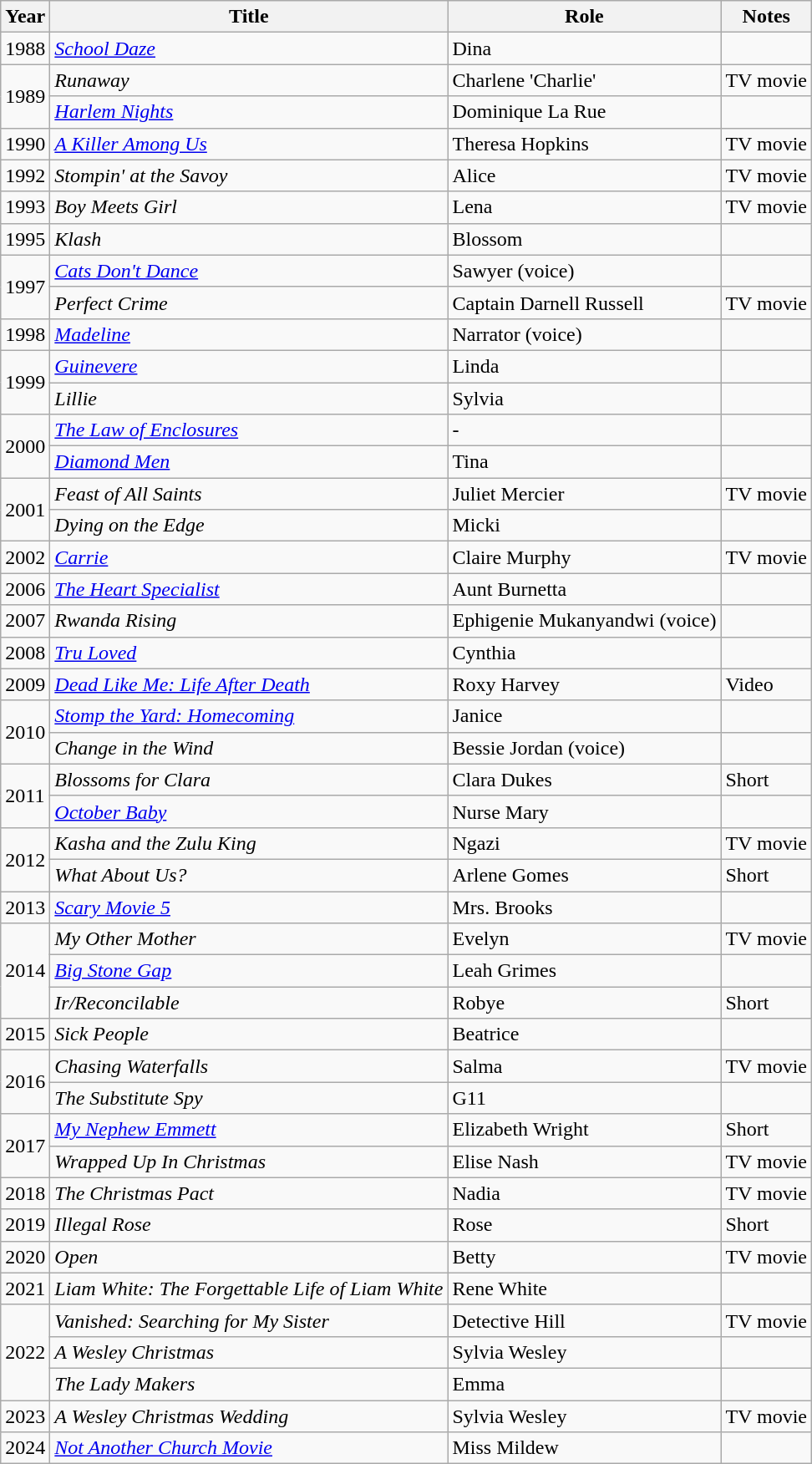<table class="wikitable plainrowheaders sortable" style="margin-right: 0;">
<tr>
<th>Year</th>
<th>Title</th>
<th>Role</th>
<th>Notes</th>
</tr>
<tr>
<td>1988</td>
<td><em><a href='#'>School Daze</a></em></td>
<td>Dina</td>
<td></td>
</tr>
<tr>
<td rowspan=2>1989</td>
<td><em>Runaway</em></td>
<td>Charlene 'Charlie'</td>
<td>TV movie</td>
</tr>
<tr>
<td><em><a href='#'>Harlem Nights</a></em></td>
<td>Dominique La Rue</td>
<td></td>
</tr>
<tr>
<td>1990</td>
<td><em><a href='#'>A Killer Among Us</a></em></td>
<td>Theresa Hopkins</td>
<td>TV movie</td>
</tr>
<tr>
<td>1992</td>
<td><em>Stompin' at the Savoy</em></td>
<td>Alice</td>
<td>TV movie</td>
</tr>
<tr>
<td>1993</td>
<td><em>Boy Meets Girl</em></td>
<td>Lena</td>
<td>TV movie</td>
</tr>
<tr>
<td>1995</td>
<td><em>Klash</em></td>
<td>Blossom</td>
<td></td>
</tr>
<tr>
<td rowspan=2>1997</td>
<td><em><a href='#'>Cats Don't Dance</a></em></td>
<td>Sawyer (voice)</td>
<td></td>
</tr>
<tr>
<td><em>Perfect Crime</em></td>
<td>Captain Darnell Russell</td>
<td>TV movie</td>
</tr>
<tr>
<td>1998</td>
<td><em><a href='#'>Madeline</a></em></td>
<td>Narrator (voice)</td>
<td></td>
</tr>
<tr>
<td rowspan=2>1999</td>
<td><em><a href='#'>Guinevere</a></em></td>
<td>Linda</td>
<td></td>
</tr>
<tr>
<td><em>Lillie</em></td>
<td>Sylvia</td>
<td></td>
</tr>
<tr>
<td rowspan=2>2000</td>
<td><em><a href='#'>The Law of Enclosures</a></em></td>
<td>-</td>
<td></td>
</tr>
<tr>
<td><em><a href='#'>Diamond Men</a></em></td>
<td>Tina</td>
<td></td>
</tr>
<tr>
<td rowspan=2>2001</td>
<td><em>Feast of All Saints</em></td>
<td>Juliet Mercier</td>
<td>TV movie</td>
</tr>
<tr>
<td><em>Dying on the Edge</em></td>
<td>Micki</td>
<td></td>
</tr>
<tr>
<td>2002</td>
<td><em><a href='#'>Carrie</a></em> </td>
<td>Claire Murphy</td>
<td>TV movie</td>
</tr>
<tr>
<td>2006</td>
<td><em><a href='#'>The Heart Specialist</a></em></td>
<td>Aunt Burnetta</td>
<td></td>
</tr>
<tr>
<td>2007</td>
<td><em>Rwanda Rising</em></td>
<td>Ephigenie Mukanyandwi (voice)</td>
<td></td>
</tr>
<tr>
<td>2008</td>
<td><em><a href='#'>Tru Loved</a></em></td>
<td>Cynthia</td>
<td></td>
</tr>
<tr>
<td>2009</td>
<td><em><a href='#'>Dead Like Me: Life After Death</a></em></td>
<td>Roxy Harvey</td>
<td>Video</td>
</tr>
<tr>
<td rowspan=2>2010</td>
<td><em><a href='#'>Stomp the Yard: Homecoming</a></em></td>
<td>Janice</td>
<td></td>
</tr>
<tr>
<td><em>Change in the Wind</em></td>
<td>Bessie Jordan (voice)</td>
<td></td>
</tr>
<tr>
<td rowspan=2>2011</td>
<td><em>Blossoms for Clara</em></td>
<td>Clara Dukes</td>
<td>Short</td>
</tr>
<tr>
<td><em><a href='#'>October Baby</a></em></td>
<td>Nurse Mary</td>
<td></td>
</tr>
<tr>
<td rowspan=2>2012</td>
<td><em>Kasha and the Zulu King</em></td>
<td>Ngazi</td>
<td>TV movie</td>
</tr>
<tr>
<td><em>What About Us?</em></td>
<td>Arlene Gomes</td>
<td>Short</td>
</tr>
<tr>
<td>2013</td>
<td><em><a href='#'>Scary Movie 5</a></em></td>
<td>Mrs. Brooks</td>
<td></td>
</tr>
<tr>
<td rowspan=3>2014</td>
<td><em>My Other Mother</em></td>
<td>Evelyn</td>
<td>TV movie</td>
</tr>
<tr>
<td><em><a href='#'>Big Stone Gap</a></em></td>
<td>Leah Grimes</td>
<td></td>
</tr>
<tr>
<td><em>Ir/Reconcilable</em></td>
<td>Robye</td>
<td>Short</td>
</tr>
<tr>
<td>2015</td>
<td><em>Sick People</em></td>
<td>Beatrice</td>
<td></td>
</tr>
<tr>
<td rowspan=2>2016</td>
<td><em>Chasing Waterfalls</em></td>
<td>Salma</td>
<td>TV movie</td>
</tr>
<tr>
<td><em>The Substitute Spy</em></td>
<td>G11</td>
<td></td>
</tr>
<tr>
<td rowspan=2>2017</td>
<td><em><a href='#'>My Nephew Emmett</a></em></td>
<td>Elizabeth Wright</td>
<td>Short</td>
</tr>
<tr>
<td><em>Wrapped Up In Christmas</em></td>
<td>Elise Nash</td>
<td>TV movie</td>
</tr>
<tr>
<td>2018</td>
<td><em>The Christmas Pact</em></td>
<td>Nadia</td>
<td>TV movie</td>
</tr>
<tr>
<td>2019</td>
<td><em>Illegal Rose</em></td>
<td>Rose</td>
<td>Short</td>
</tr>
<tr>
<td>2020</td>
<td><em>Open</em></td>
<td>Betty</td>
<td>TV movie</td>
</tr>
<tr>
<td>2021</td>
<td><em>Liam White: The Forgettable Life of Liam White</em></td>
<td>Rene White</td>
<td></td>
</tr>
<tr>
<td rowspan=3>2022</td>
<td><em>Vanished: Searching for My Sister</em></td>
<td>Detective Hill</td>
<td>TV movie</td>
</tr>
<tr>
<td><em>A Wesley Christmas</em></td>
<td>Sylvia Wesley</td>
<td></td>
</tr>
<tr>
<td><em>The Lady Makers</em></td>
<td>Emma</td>
<td></td>
</tr>
<tr>
<td>2023</td>
<td><em>A Wesley Christmas Wedding</em></td>
<td>Sylvia Wesley</td>
<td>TV movie</td>
</tr>
<tr>
<td>2024</td>
<td><em><a href='#'>Not Another Church Movie</a></em></td>
<td>Miss Mildew</td>
<td></td>
</tr>
</table>
